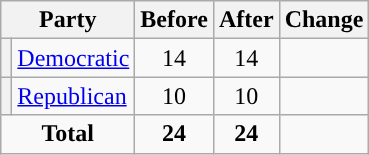<table class="wikitable" style="text-align:center;">
<tr>
<th colspan="2">Party</th>
<th>Before</th>
<th>After</th>
<th>Change</th>
</tr>
<tr>
<th style="background-color:"></th>
<td style="text-align:left;"><a href='#'>Democratic</a></td>
<td>14</td>
<td>14</td>
<td></td>
</tr>
<tr>
<th style="background-color:"></th>
<td style="text-align:left;"><a href='#'>Republican</a></td>
<td>10</td>
<td>10</td>
<td></td>
</tr>
<tr>
<td colspan="2"><strong>Total</strong></td>
<td><strong>24</strong></td>
<td><strong>24</strong></td>
<td></td>
</tr>
</table>
